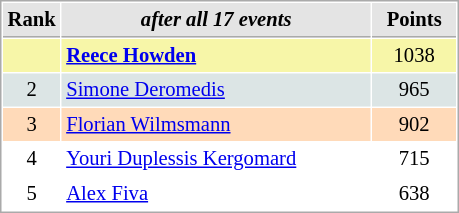<table cellspacing="1" cellpadding="3" style="border:1px solid #AAAAAA;font-size:86%">
<tr style="background-color: #E4E4E4;">
<th style="border-bottom:1px solid #AAAAAA; width: 10px;">Rank</th>
<th style="border-bottom:1px solid #AAAAAA; width: 200px;"><em>after all 17 events</em></th>
<th style="border-bottom:1px solid #AAAAAA; width: 50px;">Points</th>
</tr>
<tr style="background:#f7f6a8;">
<td align=center></td>
<td> <strong><a href='#'>Reece Howden</a></strong></td>
<td align=center>1038</td>
</tr>
<tr style="background:#dce5e5;">
<td align=center>2</td>
<td> <a href='#'>Simone Deromedis</a></td>
<td align=center>965</td>
</tr>
<tr style="background:#ffdab9;">
<td align=center>3</td>
<td> <a href='#'>Florian Wilmsmann</a></td>
<td align=center>902</td>
</tr>
<tr>
<td align=center>4</td>
<td> <a href='#'>Youri Duplessis Kergomard</a></td>
<td align=center>715</td>
</tr>
<tr>
<td align=center>5</td>
<td> <a href='#'>Alex Fiva</a></td>
<td align=center>638</td>
</tr>
</table>
